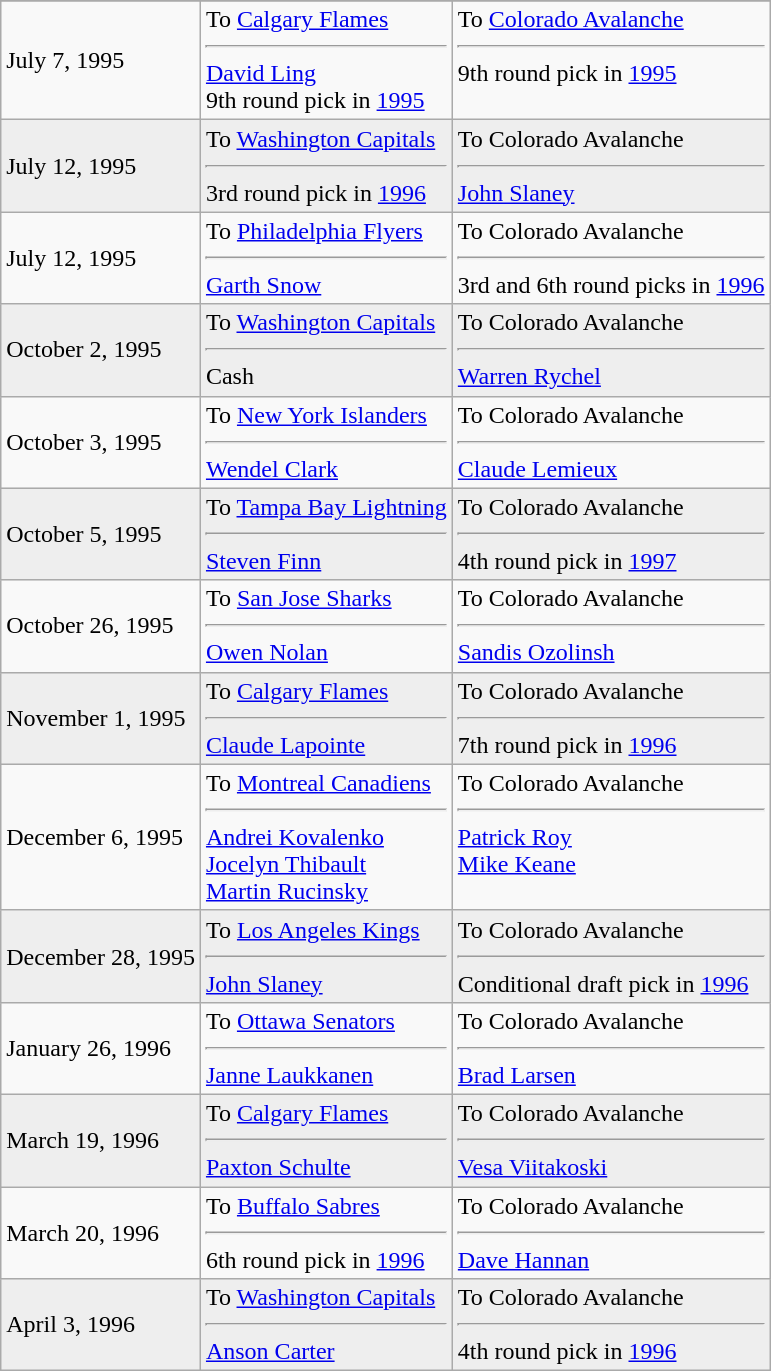<table class="wikitable">
<tr>
</tr>
<tr>
<td>July 7, 1995</td>
<td valign="top">To <a href='#'>Calgary Flames</a><hr><a href='#'>David Ling</a><br>9th round pick in <a href='#'>1995</a></td>
<td valign="top">To <a href='#'>Colorado Avalanche</a><hr>9th round pick in <a href='#'>1995</a></td>
</tr>
<tr bgcolor="#eeeeee">
<td>July 12, 1995</td>
<td valign="top">To <a href='#'>Washington Capitals</a><hr>3rd round pick in <a href='#'>1996</a></td>
<td valign="top">To Colorado Avalanche<hr><a href='#'>John Slaney</a></td>
</tr>
<tr>
<td>July 12, 1995</td>
<td valign="top">To <a href='#'>Philadelphia Flyers</a><hr><a href='#'>Garth Snow</a></td>
<td valign="top">To Colorado Avalanche<hr>3rd and 6th round picks in <a href='#'>1996</a></td>
</tr>
<tr bgcolor="#eeeeee">
<td>October 2, 1995</td>
<td valign="top">To <a href='#'>Washington Capitals</a><hr>Cash</td>
<td valign="top">To Colorado Avalanche<hr><a href='#'>Warren Rychel</a></td>
</tr>
<tr>
<td>October 3, 1995</td>
<td valign="top">To <a href='#'>New York Islanders</a><hr><a href='#'>Wendel Clark</a></td>
<td valign="top">To Colorado Avalanche<hr><a href='#'>Claude Lemieux</a></td>
</tr>
<tr bgcolor="#eeeeee">
<td>October 5, 1995</td>
<td valign="top">To <a href='#'>Tampa Bay Lightning</a><hr><a href='#'>Steven Finn</a></td>
<td valign="top">To Colorado Avalanche<hr>4th round pick in <a href='#'>1997</a></td>
</tr>
<tr>
<td>October 26, 1995</td>
<td valign="top">To <a href='#'>San Jose Sharks</a><hr><a href='#'>Owen Nolan</a></td>
<td valign="top">To Colorado Avalanche<hr><a href='#'>Sandis Ozolinsh</a></td>
</tr>
<tr bgcolor="#eeeeee">
<td>November 1, 1995</td>
<td valign="top">To <a href='#'>Calgary Flames</a><hr><a href='#'>Claude Lapointe</a></td>
<td valign="top">To Colorado Avalanche<hr>7th round pick in <a href='#'>1996</a></td>
</tr>
<tr>
<td>December 6, 1995</td>
<td valign="top">To <a href='#'>Montreal Canadiens</a><hr><a href='#'>Andrei Kovalenko</a><br><a href='#'>Jocelyn Thibault</a><br><a href='#'>Martin Rucinsky</a></td>
<td valign="top">To Colorado Avalanche<hr><a href='#'>Patrick Roy</a><br><a href='#'>Mike Keane</a></td>
</tr>
<tr bgcolor="#eeeeee">
<td>December 28, 1995</td>
<td valign="top">To <a href='#'>Los Angeles Kings</a><hr><a href='#'>John Slaney</a></td>
<td valign="top">To Colorado Avalanche<hr>Conditional draft pick in <a href='#'>1996</a></td>
</tr>
<tr>
<td>January 26, 1996</td>
<td valign="top">To <a href='#'>Ottawa Senators</a><hr><a href='#'>Janne Laukkanen</a></td>
<td valign="top">To Colorado Avalanche<hr><a href='#'>Brad Larsen</a></td>
</tr>
<tr bgcolor="#eeeeee">
<td>March 19, 1996</td>
<td valign="top">To <a href='#'>Calgary Flames</a><hr><a href='#'>Paxton Schulte</a></td>
<td valign="top">To Colorado Avalanche<hr><a href='#'>Vesa Viitakoski</a></td>
</tr>
<tr>
<td>March 20, 1996</td>
<td valign="top">To <a href='#'>Buffalo Sabres</a><hr>6th round pick in <a href='#'>1996</a></td>
<td valign="top">To Colorado Avalanche<hr><a href='#'>Dave Hannan</a></td>
</tr>
<tr bgcolor="#eeeeee">
<td>April 3, 1996</td>
<td valign="top">To <a href='#'>Washington Capitals</a><hr><a href='#'>Anson Carter</a></td>
<td valign="top">To Colorado Avalanche<hr>4th round pick in <a href='#'>1996</a></td>
</tr>
</table>
